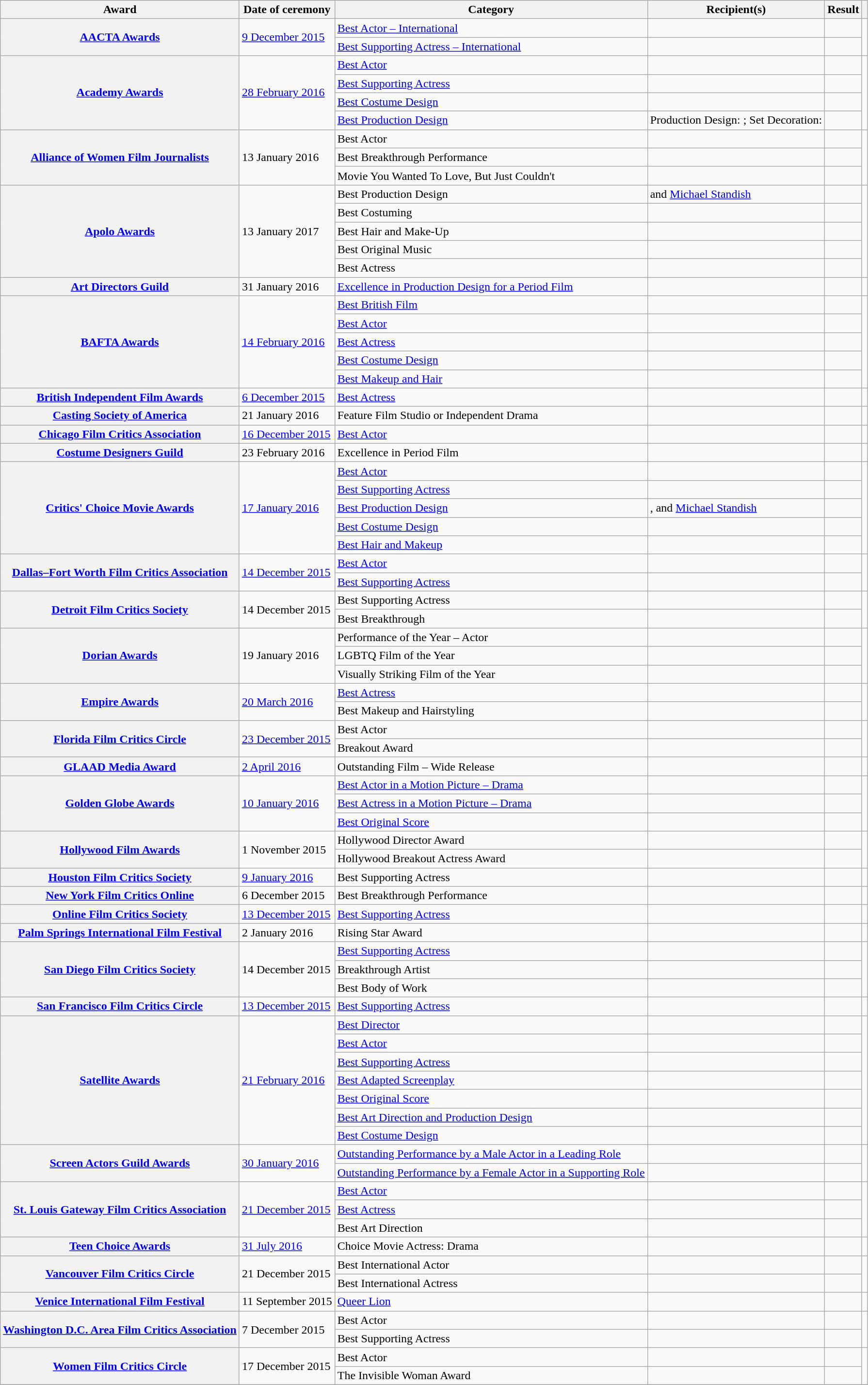<table class="wikitable plainrowheaders sortable">
<tr>
<th scope="col">Award</th>
<th scope="col">Date of ceremony</th>
<th scope="col">Category</th>
<th scope="col">Recipient(s)</th>
<th scope="col">Result</th>
<th scope="col" class="unsortable"></th>
</tr>
<tr>
<th scope="row" rowspan=2><a href='#'>AACTA Awards</a></th>
<td rowspan=2><a href='#'>9 December 2015</a></td>
<td><a href='#'>Best Actor – International</a></td>
<td></td>
<td></td>
<td style="text-align:center;" rowspan=2></td>
</tr>
<tr>
<td><a href='#'>Best Supporting Actress – International</a></td>
<td></td>
<td></td>
</tr>
<tr>
<th scope="row" rowspan=4><a href='#'>Academy Awards</a></th>
<td rowspan=4><a href='#'>28 February 2016</a></td>
<td><a href='#'>Best Actor</a></td>
<td></td>
<td></td>
<td style="text-align:center;" rowspan=4></td>
</tr>
<tr>
<td><a href='#'>Best Supporting Actress</a></td>
<td></td>
<td></td>
</tr>
<tr>
<td><a href='#'>Best Costume Design</a></td>
<td></td>
<td></td>
</tr>
<tr>
<td><a href='#'>Best Production Design</a></td>
<td>Production Design: ; Set Decoration: </td>
<td></td>
</tr>
<tr>
<th scope="row" rowspan=3><a href='#'>Alliance of Women Film Journalists</a></th>
<td rowspan=3>13 January 2016</td>
<td>Best Actor</td>
<td></td>
<td></td>
<td style="text-align:center;" rowspan=3></td>
</tr>
<tr>
<td>Best Breakthrough Performance</td>
<td></td>
<td></td>
</tr>
<tr>
<td>Movie You Wanted To Love, But Just Couldn't</td>
<td></td>
<td></td>
</tr>
<tr>
<th scope="row" rowspan="5"><a href='#'>Apolo Awards</a></th>
<td rowspan="5">13 January 2017</td>
<td>Best Production Design</td>
<td> and <a href='#'>Michael Standish</a></td>
<td></td>
<td rowspan="5" style="text-align:center;"></td>
</tr>
<tr>
<td>Best Costuming</td>
<td></td>
<td></td>
</tr>
<tr>
<td>Best Hair and Make-Up</td>
<td></td>
<td></td>
</tr>
<tr>
<td>Best Original Music</td>
<td></td>
<td></td>
</tr>
<tr>
<td>Best Actress</td>
<td></td>
<td></td>
</tr>
<tr>
<th scope="row"><a href='#'>Art Directors Guild</a></th>
<td>31 January 2016</td>
<td><a href='#'>Excellence in Production Design for a Period Film</a></td>
<td></td>
<td></td>
<td style="text-align:center;"></td>
</tr>
<tr>
<th scope="row" rowspan=5><a href='#'>BAFTA Awards</a></th>
<td rowspan=5><a href='#'>14 February 2016</a></td>
<td><a href='#'>Best British Film</a></td>
<td></td>
<td></td>
<td style="text-align:center;" rowspan=5></td>
</tr>
<tr>
<td><a href='#'>Best Actor</a></td>
<td></td>
<td></td>
</tr>
<tr>
<td><a href='#'>Best Actress</a></td>
<td></td>
<td></td>
</tr>
<tr>
<td><a href='#'>Best Costume Design</a></td>
<td></td>
<td></td>
</tr>
<tr>
<td><a href='#'>Best Makeup and Hair</a></td>
<td></td>
<td></td>
</tr>
<tr>
<th scope="row"><a href='#'>British Independent Film Awards</a></th>
<td><a href='#'>6 December 2015</a></td>
<td><a href='#'>Best Actress</a></td>
<td></td>
<td></td>
<td style="text-align:center;"></td>
</tr>
<tr>
<th scope="row"><a href='#'>Casting Society of America</a></th>
<td>21 January 2016</td>
<td>Feature Film Studio or Independent Drama</td>
<td></td>
<td></td>
<td style="text-align:center;"></td>
</tr>
<tr>
<th scope="row"><a href='#'>Chicago Film Critics Association</a></th>
<td><a href='#'>16 December 2015</a></td>
<td><a href='#'>Best Actor</a></td>
<td></td>
<td></td>
<td style="text-align:center;"></td>
</tr>
<tr>
<th scope="row"><a href='#'>Costume Designers Guild</a></th>
<td>23 February 2016</td>
<td>Excellence in Period Film</td>
<td></td>
<td></td>
<td style="text-align:center;"></td>
</tr>
<tr>
<th scope="row" rowspan="5"><a href='#'>Critics' Choice Movie Awards</a></th>
<td rowspan="5"><a href='#'>17 January 2016</a></td>
<td><a href='#'>Best Actor</a></td>
<td></td>
<td></td>
<td style="text-align:center;" rowspan=5></td>
</tr>
<tr>
<td><a href='#'>Best Supporting Actress</a></td>
<td></td>
<td></td>
</tr>
<tr>
<td><a href='#'>Best Production Design</a></td>
<td>, and <a href='#'>Michael Standish</a></td>
<td></td>
</tr>
<tr>
<td><a href='#'>Best Costume Design</a></td>
<td></td>
<td></td>
</tr>
<tr>
<td><a href='#'>Best Hair and Makeup</a></td>
<td></td>
<td></td>
</tr>
<tr>
<th scope="row" rowspan="2"><a href='#'>Dallas–Fort Worth Film Critics Association</a></th>
<td rowspan="2"><a href='#'>14 December 2015</a></td>
<td><a href='#'>Best Actor</a></td>
<td></td>
<td></td>
<td style="text-align:center;" rowspan=2></td>
</tr>
<tr>
<td><a href='#'>Best Supporting Actress</a></td>
<td></td>
<td></td>
</tr>
<tr>
<th scope="row" rowspan="2"><a href='#'>Detroit Film Critics Society</a></th>
<td rowspan="2">14 December 2015</td>
<td>Best Supporting Actress</td>
<td></td>
<td></td>
<td style="text-align:center;" rowspan=2></td>
</tr>
<tr>
<td>Best Breakthrough</td>
<td></td>
<td></td>
</tr>
<tr>
<th scope="row" rowspan="3"><a href='#'>Dorian Awards</a></th>
<td rowspan="3">19 January 2016</td>
<td>Performance of the Year – Actor</td>
<td></td>
<td></td>
<td style="text-align:center;" rowspan=3></td>
</tr>
<tr>
<td>LGBTQ Film of the Year</td>
<td></td>
<td></td>
</tr>
<tr>
<td>Visually Striking Film of the Year</td>
<td></td>
<td></td>
</tr>
<tr>
<th scope="row" rowspan="2"><a href='#'>Empire Awards</a></th>
<td rowspan="2"><a href='#'>20 March 2016</a></td>
<td><a href='#'>Best Actress</a></td>
<td></td>
<td></td>
<td style="text-align:center;" rowspan=2></td>
</tr>
<tr>
<td>Best Makeup and Hairstyling</td>
<td></td>
<td></td>
</tr>
<tr>
<th scope="row" rowspan="2"><a href='#'>Florida Film Critics Circle</a></th>
<td rowspan="2"><a href='#'>23 December 2015</a></td>
<td>Best Actor</td>
<td></td>
<td></td>
<td style="text-align:center;" rowspan=2></td>
</tr>
<tr>
<td>Breakout Award</td>
<td></td>
<td></td>
</tr>
<tr>
<th scope="row"><a href='#'>GLAAD Media Award</a></th>
<td rowapan="2"><a href='#'>2 April 2016</a></td>
<td>Outstanding Film – Wide Release</td>
<td></td>
<td></td>
<td style="text-align:center;"></td>
</tr>
<tr>
<th scope="row" rowspan="3"><a href='#'>Golden Globe Awards</a></th>
<td rowspan="3"><a href='#'>10 January 2016</a></td>
<td><a href='#'>Best Actor in a Motion Picture – Drama</a></td>
<td></td>
<td></td>
<td style="text-align:center;" rowspan=3></td>
</tr>
<tr>
<td><a href='#'>Best Actress in a Motion Picture – Drama</a></td>
<td></td>
<td></td>
</tr>
<tr>
<td><a href='#'>Best Original Score</a></td>
<td></td>
<td></td>
</tr>
<tr>
<th scope="row" rowspan=2><a href='#'>Hollywood Film Awards</a></th>
<td rowspan=2>1 November 2015</td>
<td>Hollywood Director Award</td>
<td></td>
<td></td>
<td style="text-align:center;" rowspan=2></td>
</tr>
<tr>
<td>Hollywood Breakout Actress Award</td>
<td></td>
<td></td>
</tr>
<tr>
<th scope="row"><a href='#'>Houston Film Critics Society</a></th>
<td><a href='#'>9 January 2016</a></td>
<td>Best Supporting Actress</td>
<td></td>
<td></td>
<td style="text-align:center;"></td>
</tr>
<tr>
<th scope="row"><a href='#'>New York Film Critics Online</a></th>
<td>6 December 2015</td>
<td>Best Breakthrough Performance</td>
<td></td>
<td></td>
<td style="text-align:center;"></td>
</tr>
<tr>
<th scope="row"><a href='#'>Online Film Critics Society</a></th>
<td><a href='#'>13 December 2015</a></td>
<td><a href='#'>Best Supporting Actress</a></td>
<td></td>
<td></td>
<td style="text-align:center;"></td>
</tr>
<tr>
<th scope="row"><a href='#'>Palm Springs International Film Festival</a></th>
<td>2 January 2016</td>
<td>Rising Star Award</td>
<td></td>
<td></td>
<td style="text-align:center;"></td>
</tr>
<tr>
<th scope="row" rowspan="3"><a href='#'>San Diego Film Critics Society</a></th>
<td rowspan="3">14 December 2015</td>
<td><a href='#'>Best Supporting Actress</a></td>
<td></td>
<td></td>
<td style="text-align:center;" rowspan="3"></td>
</tr>
<tr>
<td>Breakthrough Artist</td>
<td></td>
<td></td>
</tr>
<tr>
<td>Best Body of Work</td>
<td></td>
<td></td>
</tr>
<tr>
<th scope="row"><a href='#'>San Francisco Film Critics Circle</a></th>
<td><a href='#'>13 December 2015</a></td>
<td><a href='#'>Best Supporting Actress</a></td>
<td></td>
<td></td>
<td style="text-align:center;"></td>
</tr>
<tr>
<th scope="row" rowspan="7"><a href='#'>Satellite Awards</a></th>
<td rowspan="7"><a href='#'>21 February 2016</a></td>
<td><a href='#'>Best Director</a></td>
<td></td>
<td></td>
<td style="text-align:center;" rowspan="7"></td>
</tr>
<tr>
<td><a href='#'>Best Actor</a></td>
<td></td>
<td></td>
</tr>
<tr>
<td><a href='#'>Best Supporting Actress</a></td>
<td></td>
<td></td>
</tr>
<tr>
<td><a href='#'>Best Adapted Screenplay</a></td>
<td></td>
<td></td>
</tr>
<tr>
<td><a href='#'>Best Original Score</a></td>
<td></td>
<td></td>
</tr>
<tr>
<td><a href='#'>Best Art Direction and Production Design</a></td>
<td></td>
<td></td>
</tr>
<tr>
<td><a href='#'>Best Costume Design</a></td>
<td></td>
<td></td>
</tr>
<tr>
<th scope="row" rowspan=2><a href='#'>Screen Actors Guild Awards</a></th>
<td rowspan=2><a href='#'>30 January 2016</a></td>
<td><a href='#'>Outstanding Performance by a Male Actor in a Leading Role</a></td>
<td></td>
<td></td>
<td style="text-align:center;" rowspan=2></td>
</tr>
<tr>
<td><a href='#'>Outstanding Performance by a Female Actor in a Supporting Role</a></td>
<td></td>
<td></td>
</tr>
<tr>
<th scope="row" rowspan="3"><a href='#'>St. Louis Gateway Film Critics Association</a></th>
<td rowspan="3"><a href='#'>21 December 2015</a></td>
<td><a href='#'>Best Actor</a></td>
<td></td>
<td></td>
<td style="text-align:center;" rowspan=3></td>
</tr>
<tr>
<td><a href='#'>Best Actress</a></td>
<td></td>
<td></td>
</tr>
<tr>
<td>Best Art Direction</td>
<td></td>
<td></td>
</tr>
<tr>
<th scope="row"><a href='#'>Teen Choice Awards</a></th>
<td><a href='#'>31 July 2016</a></td>
<td>Choice Movie Actress: Drama</td>
<td></td>
<td></td>
<td style="text-align:center;"></td>
</tr>
<tr>
<th scope="row" rowspan=2><a href='#'>Vancouver Film Critics Circle</a></th>
<td rowspan=2>21 December 2015</td>
<td>Best International Actor</td>
<td></td>
<td></td>
<td style="text-align:center;" rowspan=2></td>
</tr>
<tr>
<td>Best International Actress</td>
<td></td>
<td></td>
</tr>
<tr>
<th scope="row"><a href='#'>Venice International Film Festival</a></th>
<td>11 September 2015</td>
<td><a href='#'>Queer Lion</a></td>
<td></td>
<td></td>
<td style="text-align:center;"></td>
</tr>
<tr>
<th scope="row" rowspan="2"><a href='#'>Washington D.C. Area Film Critics Association</a></th>
<td rowspan="2">7 December 2015</td>
<td>Best Actor</td>
<td></td>
<td></td>
<td style="text-align:center;" rowspan=2></td>
</tr>
<tr>
<td>Best Supporting Actress</td>
<td></td>
<td></td>
</tr>
<tr>
<th scope=row rowspan=2><a href='#'>Women Film Critics Circle</a></th>
<td rowspan=2>17 December 2015</td>
<td>Best Actor</td>
<td></td>
<td></td>
<td style="text-align:center;" rowspan=2></td>
</tr>
<tr>
<td>The Invisible Woman Award</td>
<td></td>
<td></td>
</tr>
<tr>
</tr>
</table>
